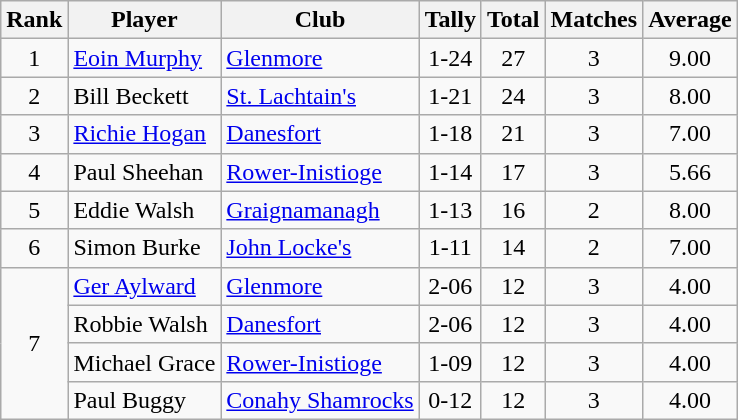<table class="wikitable">
<tr>
<th>Rank</th>
<th>Player</th>
<th>Club</th>
<th>Tally</th>
<th>Total</th>
<th>Matches</th>
<th>Average</th>
</tr>
<tr>
<td rowspan=1 align=center>1</td>
<td><a href='#'>Eoin Murphy</a></td>
<td><a href='#'>Glenmore</a></td>
<td align=center>1-24</td>
<td align=center>27</td>
<td align=center>3</td>
<td align=center>9.00</td>
</tr>
<tr>
<td rowspan=1 align=center>2</td>
<td>Bill Beckett</td>
<td><a href='#'>St. Lachtain's</a></td>
<td align=center>1-21</td>
<td align=center>24</td>
<td align=center>3</td>
<td align=center>8.00</td>
</tr>
<tr>
<td rowspan=1 align=center>3</td>
<td><a href='#'>Richie Hogan</a></td>
<td><a href='#'>Danesfort</a></td>
<td align=center>1-18</td>
<td align=center>21</td>
<td align=center>3</td>
<td align=center>7.00</td>
</tr>
<tr>
<td rowspan=1 align=center>4</td>
<td>Paul Sheehan</td>
<td><a href='#'>Rower-Inistioge</a></td>
<td align=center>1-14</td>
<td align=center>17</td>
<td align=center>3</td>
<td align=center>5.66</td>
</tr>
<tr>
<td rowspan=1 align=center>5</td>
<td>Eddie Walsh</td>
<td><a href='#'>Graignamanagh</a></td>
<td align=center>1-13</td>
<td align=center>16</td>
<td align=center>2</td>
<td align=center>8.00</td>
</tr>
<tr>
<td rowspan=1 align=center>6</td>
<td>Simon Burke</td>
<td><a href='#'>John Locke's</a></td>
<td align=center>1-11</td>
<td align=center>14</td>
<td align=center>2</td>
<td align=center>7.00</td>
</tr>
<tr>
<td rowspan=4 align=center>7</td>
<td><a href='#'>Ger Aylward</a></td>
<td><a href='#'>Glenmore</a></td>
<td align=center>2-06</td>
<td align=center>12</td>
<td align=center>3</td>
<td align=center>4.00</td>
</tr>
<tr>
<td>Robbie Walsh</td>
<td><a href='#'>Danesfort</a></td>
<td align=center>2-06</td>
<td align=center>12</td>
<td align=center>3</td>
<td align=center>4.00</td>
</tr>
<tr>
<td>Michael Grace</td>
<td><a href='#'>Rower-Inistioge</a></td>
<td align=center>1-09</td>
<td align=center>12</td>
<td align=center>3</td>
<td align=center>4.00</td>
</tr>
<tr>
<td>Paul Buggy</td>
<td><a href='#'>Conahy Shamrocks</a></td>
<td align=center>0-12</td>
<td align=center>12</td>
<td align=center>3</td>
<td align=center>4.00</td>
</tr>
</table>
